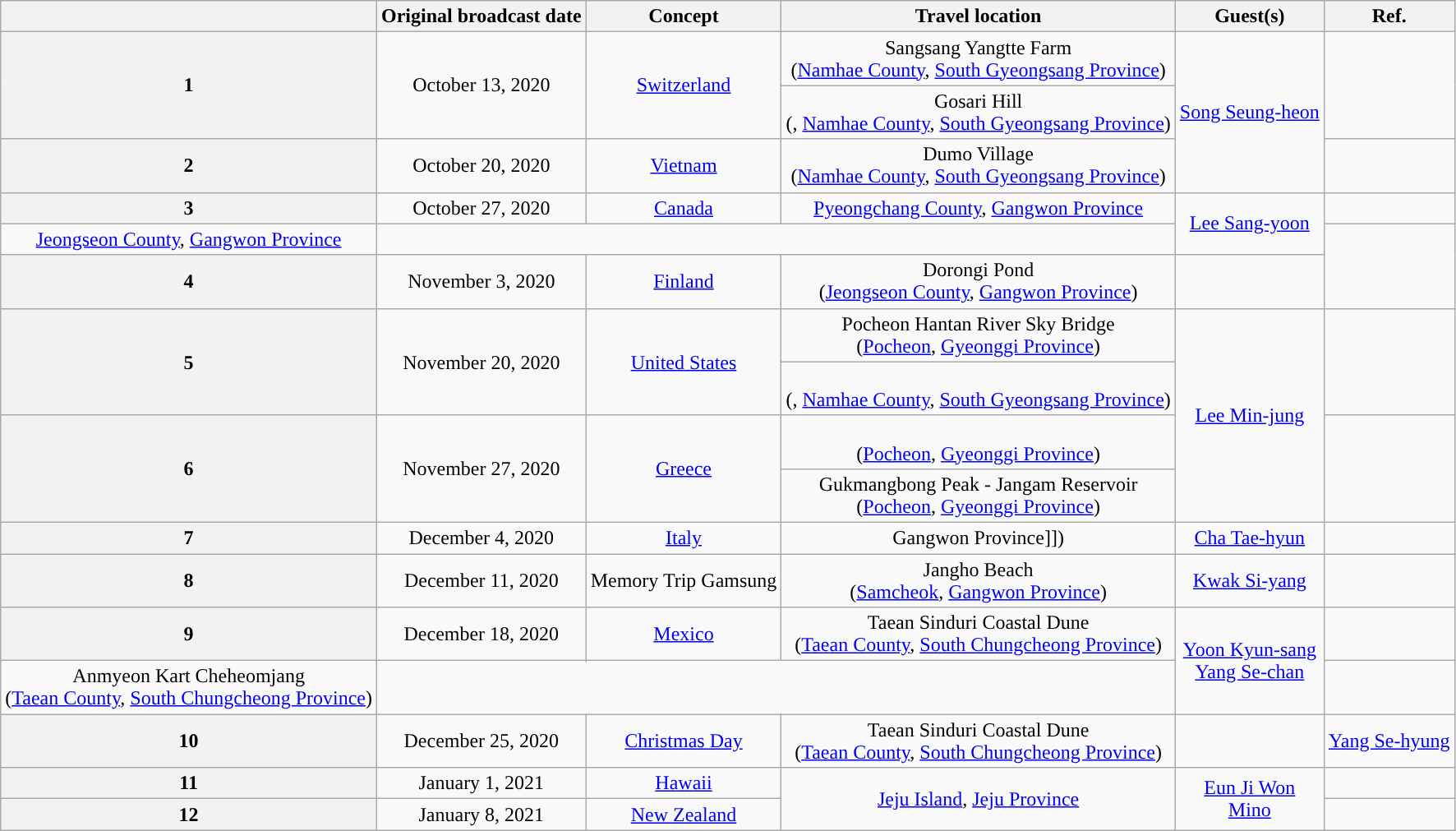<table class="wikitable" style="text-align:center">
<tr>
<th></th>
<th>Original broadcast date</th>
<th>Concept</th>
<th>Travel location</th>
<th>Guest(s)</th>
<th>Ref.</th>
</tr>
<tr>
<th rowspan=2>1</th>
<td rowspan=2>October 13, 2020</td>
<td rowspan=2><a href='#'>Switzerland</a></td>
<td>Sangsang Yangtte Farm<br>(<a href='#'>Namhae County</a>, <a href='#'>South Gyeongsang Province</a>)</td>
<td rowspan=3><a href='#'>Song Seung-heon</a></td>
<td rowspan=2></td>
</tr>
<tr>
<td>Gosari Hill<br>(, <a href='#'>Namhae County</a>, <a href='#'>South Gyeongsang Province</a>)</td>
</tr>
<tr>
<th>2</th>
<td>October 20, 2020</td>
<td><a href='#'>Vietnam</a></td>
<td>Dumo Village<br>(<a href='#'>Namhae County</a>, <a href='#'>South Gyeongsang Province</a>)</td>
<td></td>
</tr>
<tr>
<th rowspan=2>3</th>
<td rowspan=2>October 27, 2020</td>
<td rowspan=2><a href='#'>Canada</a></td>
<td><a href='#'>Pyeongchang County</a>, <a href='#'>Gangwon Province</a></td>
<td rowspan=3><a href='#'>Lee Sang-yoon</a><br></td>
<td rowspan=2></td>
</tr>
<tr>
</tr>
<tr>
<td><a href='#'>Jeongseon County</a>, <a href='#'>Gangwon Province</a></td>
</tr>
<tr>
<th>4</th>
<td>November 3, 2020</td>
<td><a href='#'>Finland</a></td>
<td>Dorongi Pond<br>(<a href='#'>Jeongseon County</a>, <a href='#'>Gangwon Province</a>)</td>
<td></td>
</tr>
<tr>
<th rowspan=2>5</th>
<td rowspan=2>November 20, 2020</td>
<td rowspan=2><a href='#'>United States</a></td>
<td>Pocheon Hantan River Sky Bridge<br>(<a href='#'>Pocheon</a>, <a href='#'>Gyeonggi Province</a>)</td>
<td rowspan=4><a href='#'>Lee Min-jung</a></td>
<td rowspan=2></td>
</tr>
<tr>
<td><br>(, <a href='#'>Namhae County</a>, <a href='#'>South Gyeongsang Province</a>)</td>
</tr>
<tr>
<th rowspan=2>6</th>
<td rowspan=2>November 27, 2020</td>
<td rowspan=2><a href='#'>Greece</a></td>
<td><br>(<a href='#'>Pocheon</a>, <a href='#'>Gyeonggi Province</a>)</td>
<td rowspan=2></td>
</tr>
<tr>
<td>Gukmangbong Peak - Jangam Reservoir<br>(<a href='#'>Pocheon</a>, <a href='#'>Gyeonggi Province</a>)</td>
</tr>
<tr>
<th>7</th>
<td>December 4, 2020</td>
<td><a href='#'>Italy</a></td>
<td Yonghwa Beach>Gangwon Province]])</td>
<td rowspan=2><a href='#'>Cha Tae-hyun</a></td>
<td></td>
</tr>
<tr>
<th rowspan=2>8</th>
<td rowspan=2>December 11, 2020</td>
<td rowspan=2>Memory Trip Gamsung</td>
<td rowspan=2>Jangho Beach<br>(<a href='#'>Samcheok</a>, <a href='#'>Gangwon Province</a>)</td>
<td rowspan=2></td>
</tr>
<tr>
<td><a href='#'>Kwak Si-yang</a></td>
</tr>
<tr>
<th rowspan=2>9</th>
<td rowspan=2>December 18, 2020</td>
<td rowspan=2><a href='#'>Mexico</a></td>
<td>Taean Sinduri Coastal Dune<br>(<a href='#'>Taean County</a>, <a href='#'>South Chungcheong Province</a>)</td>
<td rowspan=3><a href='#'>Yoon Kyun-sang</a><br><a href='#'>Yang Se-chan</a><br></td>
<td rowspan=2></td>
</tr>
<tr>
</tr>
<tr>
<td>Anmyeon Kart Cheheomjang<br>(<a href='#'>Taean County</a>, <a href='#'>South Chungcheong Province</a>)</td>
</tr>
<tr>
<th rowspan=2>10</th>
<td rowspan=2>December 25, 2020</td>
<td rowspan=2><a href='#'>Christmas Day</a></td>
<td rowspan=2>Taean Sinduri Coastal Dune<br>(<a href='#'>Taean County</a>, <a href='#'>South Chungcheong Province</a>)</td>
<td rowspan=2></td>
</tr>
<tr>
<td><a href='#'>Yang Se-hyung</a></td>
</tr>
<tr>
<th>11</th>
<td>January 1, 2021</td>
<td><a href='#'>Hawaii</a></td>
<td rowspan=2><a href='#'>Jeju Island</a>, <a href='#'>Jeju Province</a></td>
<td rowspan="2"><a href='#'>Eun Ji Won</a><br><a href='#'>Mino</a></td>
<td></td>
</tr>
<tr>
<th>12</th>
<td>January 8, 2021</td>
<td><a href='#'>New Zealand</a></td>
<td></td>
</tr>
</table>
